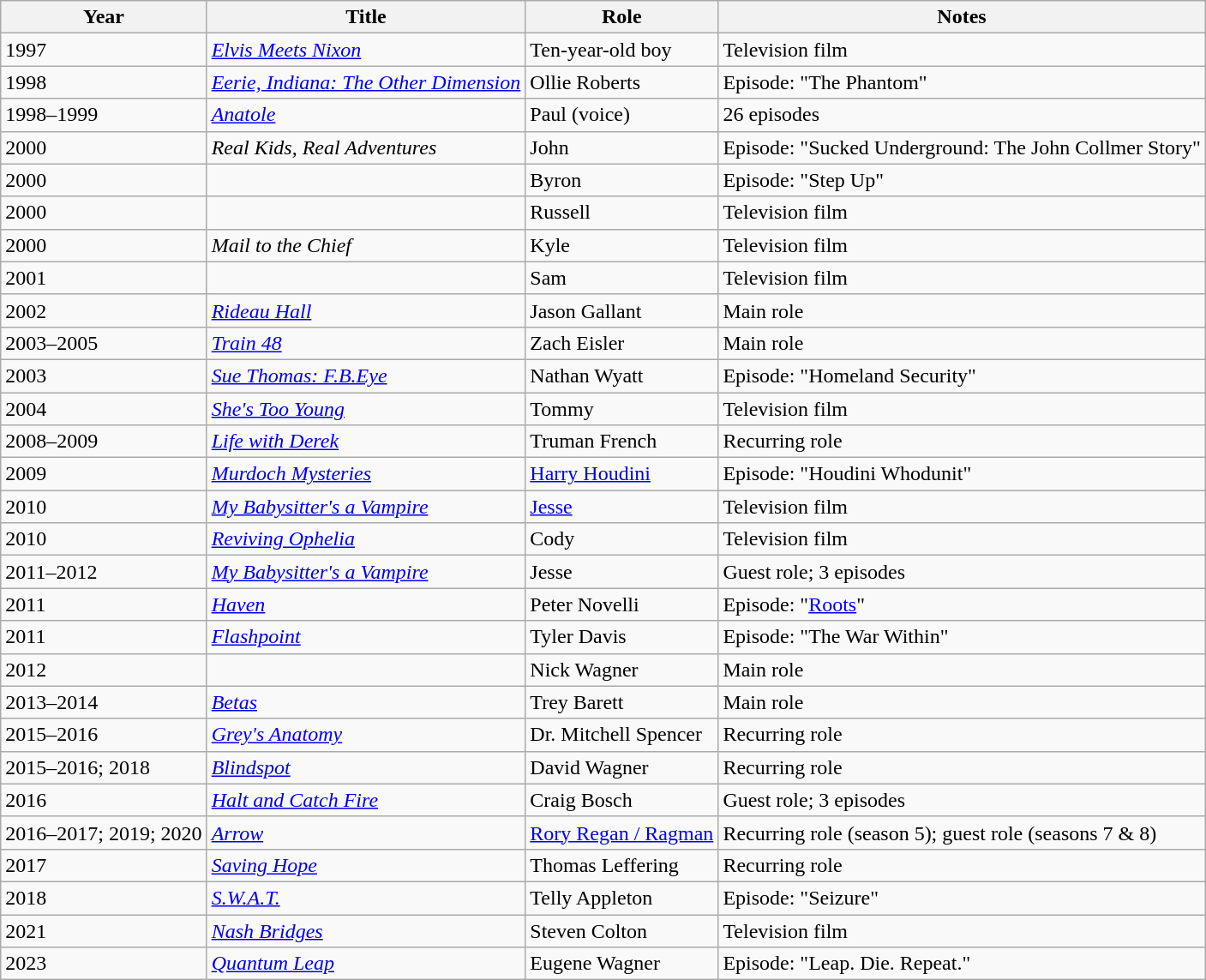<table class="wikitable sortable">
<tr>
<th>Year</th>
<th>Title</th>
<th>Role</th>
<th class="unsortable">Notes</th>
</tr>
<tr>
<td>1997</td>
<td><em><a href='#'>Elvis Meets Nixon</a></em></td>
<td>Ten-year-old boy</td>
<td>Television film</td>
</tr>
<tr>
<td>1998</td>
<td><em><a href='#'>Eerie, Indiana: The Other Dimension</a></em></td>
<td>Ollie Roberts</td>
<td>Episode: "The Phantom"</td>
</tr>
<tr>
<td>1998–1999</td>
<td><em><a href='#'>Anatole</a></em></td>
<td>Paul (voice)</td>
<td>26 episodes</td>
</tr>
<tr>
<td>2000</td>
<td><em>Real Kids, Real Adventures</em></td>
<td>John</td>
<td>Episode: "Sucked Underground: The John Collmer Story"</td>
</tr>
<tr>
<td>2000</td>
<td><em></em></td>
<td>Byron</td>
<td>Episode: "Step Up"</td>
</tr>
<tr>
<td>2000</td>
<td><em></em></td>
<td>Russell</td>
<td>Television film</td>
</tr>
<tr>
<td>2000</td>
<td><em>Mail to the Chief</em></td>
<td>Kyle</td>
<td>Television film</td>
</tr>
<tr>
<td>2001</td>
<td><em></em></td>
<td>Sam</td>
<td>Television film</td>
</tr>
<tr>
<td>2002</td>
<td><em><a href='#'>Rideau Hall</a></em></td>
<td>Jason Gallant</td>
<td>Main role</td>
</tr>
<tr>
<td>2003–2005</td>
<td><em><a href='#'>Train 48</a></em></td>
<td>Zach Eisler</td>
<td>Main role</td>
</tr>
<tr>
<td>2003</td>
<td><em><a href='#'>Sue Thomas: F.B.Eye</a></em></td>
<td>Nathan Wyatt</td>
<td>Episode: "Homeland Security"</td>
</tr>
<tr>
<td>2004</td>
<td><em><a href='#'>She's Too Young</a></em></td>
<td>Tommy</td>
<td>Television film</td>
</tr>
<tr>
<td>2008–2009</td>
<td><em><a href='#'>Life with Derek</a></em></td>
<td>Truman French</td>
<td>Recurring role</td>
</tr>
<tr>
<td>2009</td>
<td><em><a href='#'>Murdoch Mysteries</a></em></td>
<td><a href='#'>Harry Houdini</a></td>
<td>Episode: "Houdini Whodunit"</td>
</tr>
<tr>
<td>2010</td>
<td><em><a href='#'>My Babysitter's a Vampire</a></em></td>
<td><a href='#'>Jesse</a></td>
<td>Television film</td>
</tr>
<tr>
<td>2010</td>
<td><em><a href='#'>Reviving Ophelia</a></em></td>
<td>Cody</td>
<td>Television film</td>
</tr>
<tr>
<td>2011–2012</td>
<td><em><a href='#'>My Babysitter's a Vampire</a></em></td>
<td>Jesse</td>
<td>Guest role; 3 episodes</td>
</tr>
<tr>
<td>2011</td>
<td><em><a href='#'>Haven</a></em></td>
<td>Peter Novelli</td>
<td>Episode: "<a href='#'>Roots</a>"</td>
</tr>
<tr>
<td>2011</td>
<td><em><a href='#'>Flashpoint</a></em></td>
<td>Tyler Davis</td>
<td>Episode: "The War Within"</td>
</tr>
<tr>
<td>2012</td>
<td><em></em></td>
<td>Nick Wagner</td>
<td>Main role</td>
</tr>
<tr>
<td>2013–2014</td>
<td><em><a href='#'>Betas</a></em></td>
<td>Trey Barett</td>
<td>Main role</td>
</tr>
<tr>
<td>2015–2016</td>
<td><em><a href='#'>Grey's Anatomy</a></em></td>
<td>Dr. Mitchell Spencer</td>
<td>Recurring role</td>
</tr>
<tr>
<td>2015–2016; 2018</td>
<td><em><a href='#'>Blindspot</a></em></td>
<td>David Wagner</td>
<td>Recurring role</td>
</tr>
<tr>
<td>2016</td>
<td><em><a href='#'>Halt and Catch Fire</a></em></td>
<td>Craig Bosch</td>
<td>Guest role; 3 episodes</td>
</tr>
<tr>
<td>2016–2017; 2019; 2020</td>
<td><em><a href='#'>Arrow</a></em></td>
<td><a href='#'>Rory Regan / Ragman</a></td>
<td>Recurring role (season 5); guest role (seasons 7 & 8)</td>
</tr>
<tr>
<td>2017</td>
<td><em><a href='#'>Saving Hope</a></em></td>
<td>Thomas Leffering</td>
<td>Recurring role</td>
</tr>
<tr>
<td>2018</td>
<td><em><a href='#'>S.W.A.T.</a></em></td>
<td>Telly Appleton</td>
<td>Episode: "Seizure"</td>
</tr>
<tr>
<td>2021</td>
<td><em><a href='#'>Nash Bridges</a></em></td>
<td>Steven Colton</td>
<td>Television film</td>
</tr>
<tr>
<td>2023</td>
<td><em><a href='#'>Quantum Leap</a></em></td>
<td>Eugene Wagner</td>
<td>Episode: "Leap. Die. Repeat."</td>
</tr>
</table>
